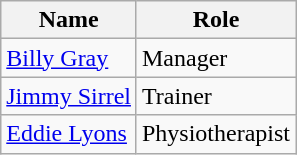<table class="wikitable">
<tr>
<th>Name</th>
<th>Role</th>
</tr>
<tr>
<td> <a href='#'>Billy Gray</a></td>
<td>Manager</td>
</tr>
<tr>
<td> <a href='#'>Jimmy Sirrel</a></td>
<td>Trainer</td>
</tr>
<tr>
<td> <a href='#'>Eddie Lyons</a></td>
<td>Physiotherapist</td>
</tr>
</table>
